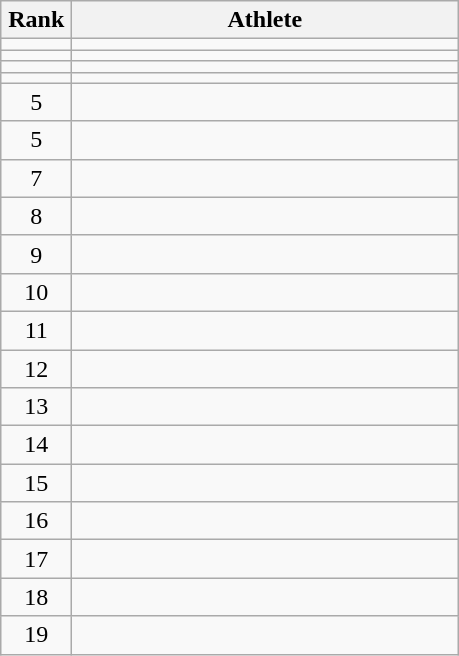<table class="wikitable" style="text-align: center;">
<tr>
<th width=40>Rank</th>
<th width=250>Athlete</th>
</tr>
<tr>
<td></td>
<td align="left"></td>
</tr>
<tr>
<td></td>
<td align="left"></td>
</tr>
<tr>
<td></td>
<td align="left"></td>
</tr>
<tr>
<td></td>
<td align="left"></td>
</tr>
<tr>
<td>5</td>
<td align="left"></td>
</tr>
<tr>
<td>5</td>
<td align="left"></td>
</tr>
<tr>
<td>7</td>
<td align="left"></td>
</tr>
<tr>
<td>8</td>
<td align="left"></td>
</tr>
<tr>
<td>9</td>
<td align="left"></td>
</tr>
<tr>
<td>10</td>
<td align="left"></td>
</tr>
<tr>
<td>11</td>
<td align="left"></td>
</tr>
<tr>
<td>12</td>
<td align="left"></td>
</tr>
<tr>
<td>13</td>
<td align="left"></td>
</tr>
<tr>
<td>14</td>
<td align="left"></td>
</tr>
<tr>
<td>15</td>
<td align="left"></td>
</tr>
<tr>
<td>16</td>
<td align="left"></td>
</tr>
<tr>
<td>17</td>
<td align="left"></td>
</tr>
<tr>
<td>18</td>
<td align="left"></td>
</tr>
<tr>
<td>19</td>
<td align="left"></td>
</tr>
</table>
